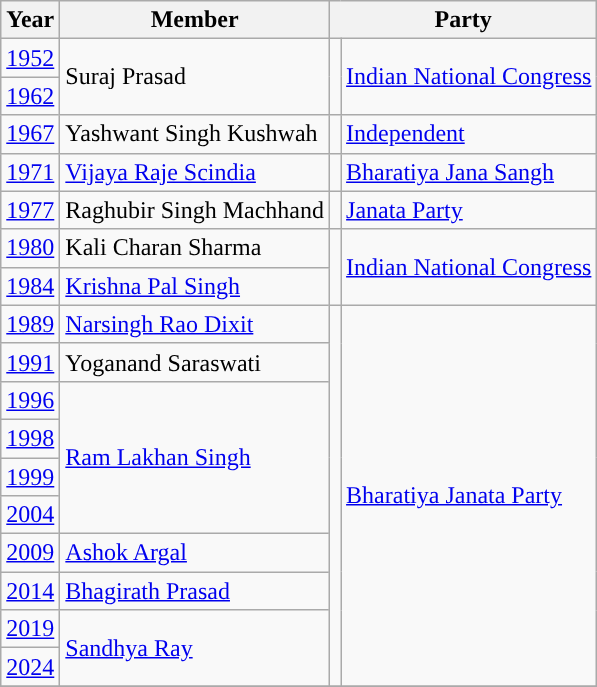<table class="wikitable">
<tr>
<th>Year</th>
<th>Member</th>
<th colspan=2>Party</th>
</tr>
<tr>
<td><a href='#'>1952</a></td>
<td rowspan="2">Suraj Prasad</td>
<td rowspan="2" style="background-color: "></td>
<td rowspan="2"><a href='#'>Indian National Congress</a></td>
</tr>
<tr>
<td><a href='#'>1962</a></td>
</tr>
<tr>
<td><a href='#'>1967</a></td>
<td>Yashwant Singh Kushwah</td>
<td style="background-color: "></td>
<td><a href='#'>Independent</a></td>
</tr>
<tr>
<td><a href='#'>1971</a></td>
<td><a href='#'>Vijaya Raje Scindia</a></td>
<td style="background-color: "></td>
<td><a href='#'>Bharatiya Jana Sangh</a></td>
</tr>
<tr>
<td><a href='#'>1977</a></td>
<td>Raghubir Singh Machhand</td>
<td style="background-color: "></td>
<td><a href='#'>Janata Party</a></td>
</tr>
<tr>
<td><a href='#'>1980</a></td>
<td>Kali Charan Sharma</td>
<td rowspan=2 style="background-color: "></td>
<td rowspan=2><a href='#'>Indian National Congress</a></td>
</tr>
<tr>
<td><a href='#'>1984</a></td>
<td><a href='#'>Krishna Pal Singh</a></td>
</tr>
<tr>
<td><a href='#'>1989</a></td>
<td><a href='#'>Narsingh Rao Dixit</a></td>
<td rowspan="10" style="background-color: "></td>
<td rowspan="10"><a href='#'>Bharatiya Janata Party</a></td>
</tr>
<tr>
<td><a href='#'>1991</a></td>
<td>Yoganand Saraswati</td>
</tr>
<tr>
<td><a href='#'>1996</a></td>
<td rowspan="4"><a href='#'>Ram Lakhan Singh</a></td>
</tr>
<tr>
<td><a href='#'>1998</a></td>
</tr>
<tr>
<td><a href='#'>1999</a></td>
</tr>
<tr>
<td><a href='#'>2004</a></td>
</tr>
<tr>
<td><a href='#'>2009</a></td>
<td><a href='#'>Ashok Argal</a></td>
</tr>
<tr>
<td><a href='#'>2014</a></td>
<td><a href='#'>Bhagirath Prasad</a></td>
</tr>
<tr>
<td><a href='#'>2019</a></td>
<td rowspan="2"><a href='#'>Sandhya Ray</a></td>
</tr>
<tr>
<td><a href='#'>2024</a></td>
</tr>
<tr>
</tr>
</table>
